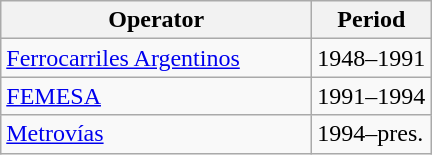<table class= wikitable>
<tr>
<th width=200px>Operator</th>
<th>Period</th>
</tr>
<tr>
<td><a href='#'>Ferrocarriles Argentinos</a></td>
<td>1948–1991</td>
</tr>
<tr>
<td><a href='#'>FEMESA</a></td>
<td>1991–1994</td>
</tr>
<tr>
<td><a href='#'>Metrovías</a></td>
<td>1994–pres.</td>
</tr>
</table>
